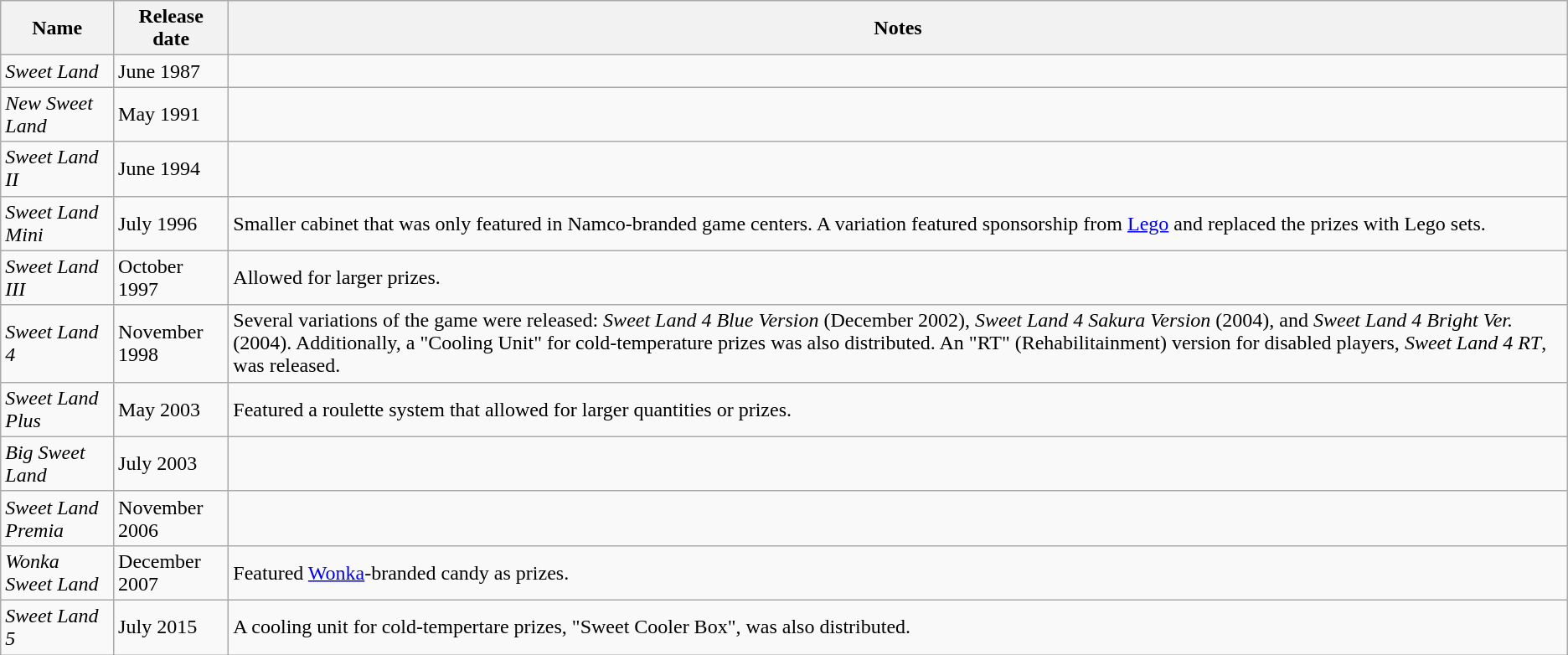<table class="wikitable sortable">
<tr>
<th>Name</th>
<th>Release date</th>
<th>Notes</th>
</tr>
<tr>
<td><em>Sweet Land</em></td>
<td>June 1987</td>
<td></td>
</tr>
<tr>
<td><em>New Sweet Land</em></td>
<td>May 1991</td>
<td></td>
</tr>
<tr>
<td><em>Sweet Land II</em></td>
<td>June 1994</td>
<td></td>
</tr>
<tr>
<td><em>Sweet Land Mini</em></td>
<td>July 1996</td>
<td>Smaller cabinet that was only featured in Namco-branded game centers. A variation featured sponsorship from <a href='#'>Lego</a> and replaced the prizes with Lego sets.</td>
</tr>
<tr>
<td><em>Sweet Land III</em></td>
<td>October 1997</td>
<td>Allowed for larger prizes.</td>
</tr>
<tr>
<td><em>Sweet Land 4</em></td>
<td>November 1998</td>
<td>Several variations of the game were released: <em>Sweet Land 4 Blue Version</em> (December 2002), <em>Sweet Land 4 Sakura Version</em> (2004), and <em>Sweet Land 4 Bright Ver.</em> (2004). Additionally, a "Cooling Unit" for cold-temperature prizes was also distributed. An "RT" (Rehabilitainment) version for disabled players, <em>Sweet Land 4 RT</em>, was released.</td>
</tr>
<tr>
<td><em>Sweet Land Plus</em></td>
<td>May 2003</td>
<td>Featured a roulette system that allowed for larger quantities or prizes.</td>
</tr>
<tr>
<td><em>Big Sweet Land</em></td>
<td>July 2003</td>
<td></td>
</tr>
<tr>
<td><em>Sweet Land Premia</em></td>
<td>November 2006</td>
<td></td>
</tr>
<tr>
<td><em>Wonka Sweet Land</em></td>
<td>December 2007</td>
<td>Featured <a href='#'>Wonka</a>-branded candy as prizes.</td>
</tr>
<tr>
<td><em>Sweet Land 5</em></td>
<td>July 2015</td>
<td>A cooling unit for cold-tempertare prizes, "Sweet Cooler Box", was also distributed.</td>
</tr>
</table>
